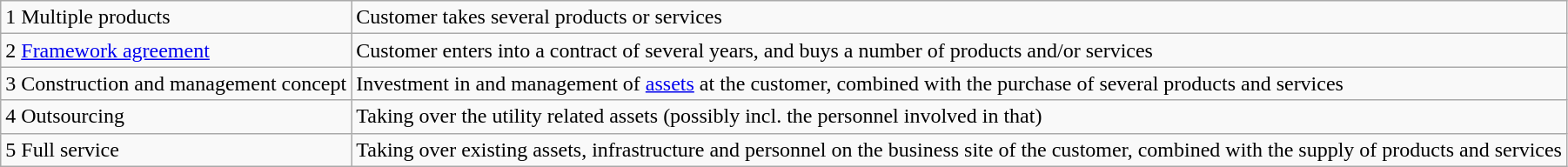<table class="wikitable">
<tr>
<td>1 Multiple products</td>
<td>Customer takes several products or services</td>
</tr>
<tr>
<td>2 <a href='#'>Framework agreement</a></td>
<td>Customer enters into a contract of several years, and buys a number of products and/or services</td>
</tr>
<tr>
<td>3 Construction and management concept</td>
<td>Investment in and management of <a href='#'>assets</a> at the customer, combined with the purchase of several products and services</td>
</tr>
<tr>
<td>4 Outsourcing</td>
<td>Taking over the utility related assets (possibly incl. the personnel involved in that)</td>
</tr>
<tr>
<td>5 Full service</td>
<td>Taking over existing assets, infrastructure and personnel on the business site of the customer, combined with the supply of products and services</td>
</tr>
</table>
